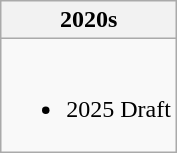<table class="wikitable">
<tr>
<th>2020s</th>
</tr>
<tr>
<td><br><ul><li>2025	Draft</li></ul></td>
</tr>
</table>
